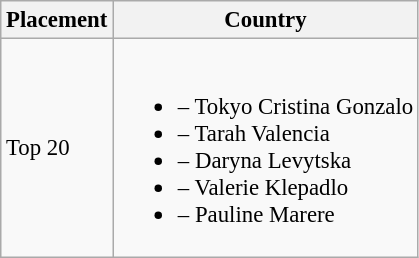<table class="wikitable sortable" style="font-size:95%;">
<tr>
<th>Placement</th>
<th>Country</th>
</tr>
<tr>
<td>Top 20</td>
<td><br><ul><li> – Tokyo Cristina Gonzalo</li><li> – Tarah Valencia</li><li> – Daryna Levytska</li><li> – Valerie Klepadlo</li><li> – Pauline Marere</li></ul></td>
</tr>
</table>
